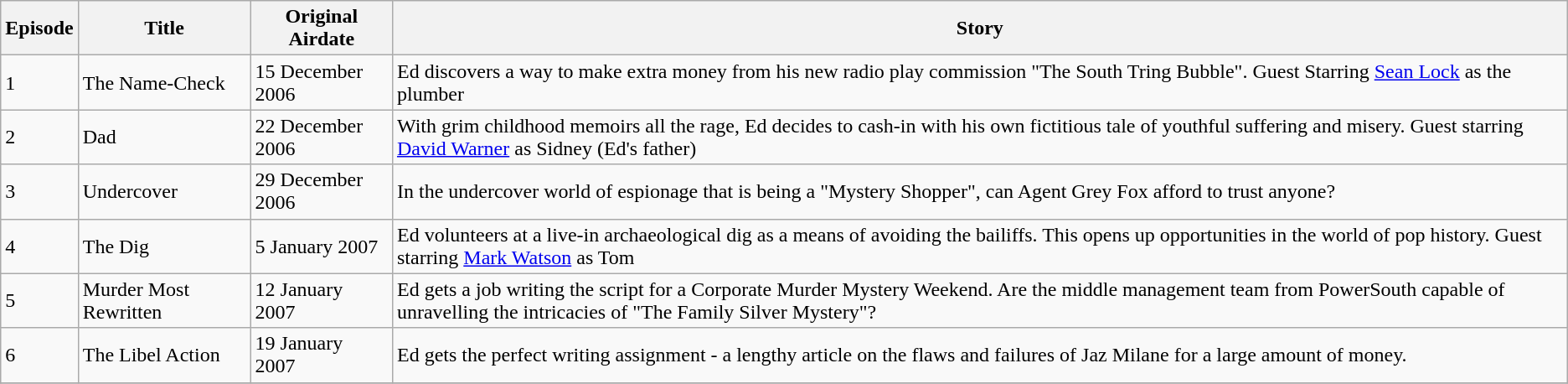<table class="wikitable">
<tr>
<th>Episode</th>
<th>Title</th>
<th>Original Airdate</th>
<th>Story</th>
</tr>
<tr --->
<td>1</td>
<td>The Name-Check</td>
<td>15 December 2006</td>
<td>Ed discovers a way to make extra money from his new radio play commission "The South Tring Bubble". Guest Starring <a href='#'>Sean Lock</a> as the plumber</td>
</tr>
<tr --->
<td>2</td>
<td>Dad</td>
<td>22 December 2006</td>
<td>With grim childhood memoirs all the rage, Ed decides to cash-in with his own fictitious tale of youthful suffering and misery. Guest starring <a href='#'>David Warner</a> as Sidney (Ed's father)</td>
</tr>
<tr --->
<td>3</td>
<td>Undercover</td>
<td>29 December 2006</td>
<td>In the undercover world of espionage that is being a "Mystery Shopper", can Agent Grey Fox afford to trust anyone?</td>
</tr>
<tr --->
<td>4</td>
<td>The Dig</td>
<td>5 January 2007</td>
<td>Ed volunteers at a live-in archaeological dig as a means of avoiding the bailiffs. This opens up opportunities in the world of pop history. Guest starring <a href='#'>Mark Watson</a> as Tom</td>
</tr>
<tr --->
<td>5</td>
<td>Murder Most Rewritten</td>
<td>12 January 2007</td>
<td>Ed gets a job writing the script for a Corporate Murder Mystery Weekend. Are the middle management team from PowerSouth capable of unravelling the intricacies of "The Family Silver Mystery"?</td>
</tr>
<tr --->
<td>6</td>
<td>The Libel Action</td>
<td>19 January 2007</td>
<td>Ed gets the perfect writing assignment - a lengthy article on the flaws and failures of Jaz Milane for a large amount of money.</td>
</tr>
<tr --->
</tr>
</table>
